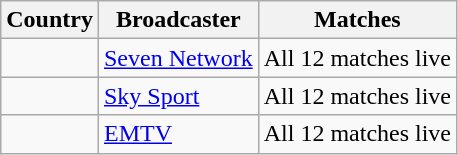<table class="wikitable">
<tr>
<th>Country</th>
<th>Broadcaster</th>
<th>Matches</th>
</tr>
<tr>
<td></td>
<td><a href='#'>Seven Network</a></td>
<td>All 12 matches live</td>
</tr>
<tr>
<td></td>
<td><a href='#'>Sky Sport</a></td>
<td>All 12 matches live</td>
</tr>
<tr>
<td></td>
<td><a href='#'>EMTV</a></td>
<td>All 12 matches live</td>
</tr>
</table>
